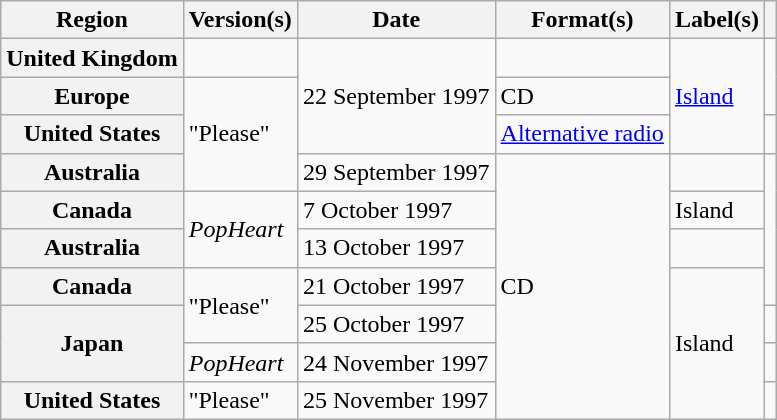<table class="wikitable plainrowheaders">
<tr>
<th scope="col">Region</th>
<th scope="col">Version(s)</th>
<th scope="col">Date</th>
<th scope="col">Format(s)</th>
<th scope="col">Label(s)</th>
<th scope="col"></th>
</tr>
<tr>
<th scope="row">United Kingdom</th>
<td></td>
<td rowspan="3">22 September 1997</td>
<td></td>
<td rowspan="3"><a href='#'>Island</a></td>
<td rowspan="2"></td>
</tr>
<tr>
<th scope="row">Europe</th>
<td rowspan="3">"Please"</td>
<td>CD</td>
</tr>
<tr>
<th scope="row">United States</th>
<td><a href='#'>Alternative radio</a></td>
<td></td>
</tr>
<tr>
<th scope="row">Australia</th>
<td>29 September 1997</td>
<td rowspan="7">CD</td>
<td></td>
<td rowspan="4"></td>
</tr>
<tr>
<th scope="row">Canada</th>
<td rowspan="2"><em>PopHeart</em></td>
<td>7 October 1997</td>
<td>Island</td>
</tr>
<tr>
<th scope="row">Australia</th>
<td>13 October 1997</td>
<td></td>
</tr>
<tr>
<th scope="row">Canada</th>
<td rowspan="2">"Please"</td>
<td>21 October 1997</td>
<td rowspan="4">Island</td>
</tr>
<tr>
<th scope="row" rowspan="2">Japan</th>
<td>25 October 1997</td>
<td></td>
</tr>
<tr>
<td><em>PopHeart</em></td>
<td>24 November 1997</td>
<td></td>
</tr>
<tr>
<th scope="row">United States</th>
<td>"Please"</td>
<td>25 November 1997</td>
<td></td>
</tr>
</table>
